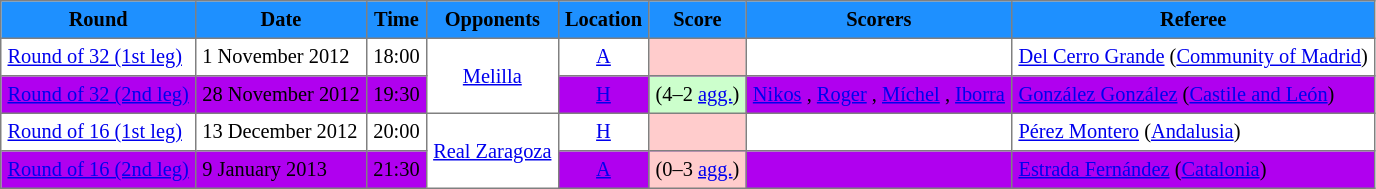<table cellpadding="4" cellspacing="0" border="1" style="text-align: center; font-size: 85%; border: gray solid 1px; border-collapse: collapse;">
<tr align="center" bgcolor="#1E90FF">
<th>Round</th>
<th>Date</th>
<th>Time</th>
<th>Opponents</th>
<th>Location</th>
<th>Score</th>
<th>Scorers</th>
<th>Referee</th>
</tr>
<tr bgcolor=>
<td align="left"><a href='#'>Round of 32 (1st leg)</a></td>
<td align="left">1 November 2012</td>
<td>18:00</td>
<td style="text-align: center;" rowspan="2"><a href='#'>Melilla</a></td>
<td><a href='#'>A</a></td>
<td bgcolor="#FFCCCC"></td>
<td align="left"></td>
<td align="left"><a href='#'>Del Cerro Grande</a> (<a href='#'>Community of Madrid</a>)</td>
</tr>
<tr bgcolor= bgcolor="#EFEFEF">
<td align="left"><a href='#'>Round of 32 (2nd leg)</a></td>
<td align="left">28 November 2012</td>
<td>19:30</td>
<td><a href='#'>H</a></td>
<td bgcolor="#CCFFCC"> (4–2 <a href='#'>agg.</a>)</td>
<td align="left"><a href='#'>Nikos</a> , <a href='#'>Roger</a> , <a href='#'>Míchel</a> , <a href='#'>Iborra</a> </td>
<td align="left"><a href='#'>González González</a> (<a href='#'>Castile and León</a>)</td>
</tr>
<tr bgcolor=>
<td align="left"><a href='#'>Round of 16 (1st leg)</a></td>
<td align="left">13 December 2012</td>
<td>20:00</td>
<td style="text-align: center;" rowspan="2"><a href='#'>Real Zaragoza</a></td>
<td><a href='#'>H</a></td>
<td bgcolor="#FFCCCC"></td>
<td align="left"></td>
<td align="left"><a href='#'>Pérez Montero</a> (<a href='#'>Andalusia</a>)</td>
</tr>
<tr bgcolor= bgcolor="#EFEFEF">
<td align="left"><a href='#'>Round of 16 (2nd leg)</a></td>
<td align="left">9 January 2013</td>
<td>21:30</td>
<td><a href='#'>A</a></td>
<td bgcolor="#FFCCCC"> (0–3 <a href='#'>agg.</a>)</td>
<td align="left"></td>
<td align="left"><a href='#'>Estrada Fernández</a> (<a href='#'>Catalonia</a>)</td>
</tr>
</table>
